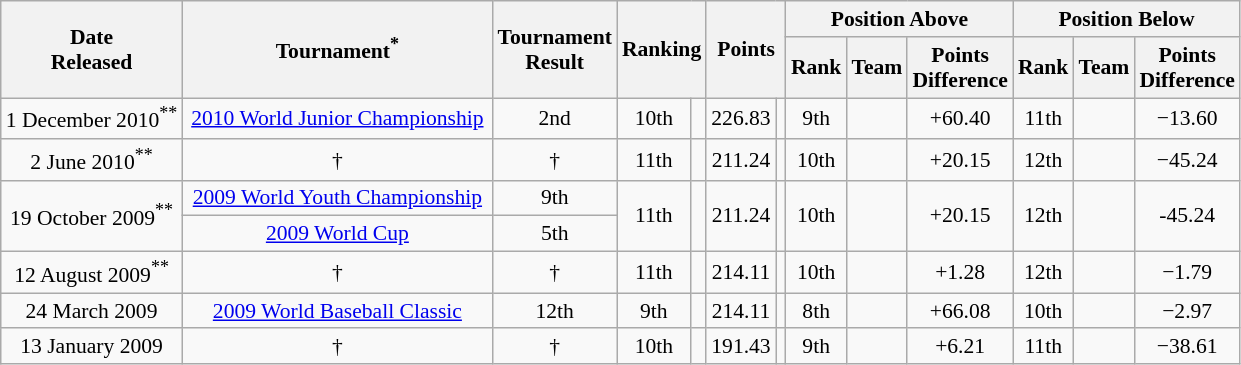<table class="wikitable" style="font-size:90%; text-align:center;">
<tr>
<th scope="col" rowspan=2>Date<br>Released</th>
<th scope="col" rowspan="2" style="width:200px;">Tournament<sup>*</sup></th>
<th scope="col" rowspan=2>Tournament<br>Result</th>
<th scope="colgroup" rowspan=2 colspan=2>Ranking</th>
<th scope="colgroup" rowspan=2 colspan=2>Points</th>
<th scope="colgroup" colspan=3>Position Above</th>
<th scope="colgroup" colspan=3>Position Below</th>
</tr>
<tr>
<th scope="col">Rank</th>
<th scope="col">Team</th>
<th scope="col">Points<br>Difference</th>
<th scope="col">Rank</th>
<th scope="col">Team</th>
<th scope="col">Points<br>Difference</th>
</tr>
<tr>
<td>1 December 2010<sup>**</sup></td>
<td><a href='#'>2010 World Junior Championship</a></td>
<td>2nd</td>
<td>10th</td>
<td></td>
<td>226.83</td>
<td></td>
<td>9th</td>
<td align=left></td>
<td>+60.40</td>
<td>11th</td>
<td align=left></td>
<td>−13.60</td>
</tr>
<tr>
<td>2 June 2010<sup>**</sup></td>
<td>†</td>
<td>†</td>
<td>11th</td>
<td></td>
<td>211.24</td>
<td></td>
<td>10th</td>
<td align=left></td>
<td>+20.15</td>
<td>12th</td>
<td align=left></td>
<td>−45.24</td>
</tr>
<tr>
<td rowspan=2>19 October 2009<sup>**</sup></td>
<td><a href='#'>2009 World Youth Championship</a></td>
<td>9th</td>
<td rowspan=2>11th</td>
<td rowspan=2></td>
<td rowspan=2>211.24</td>
<td rowspan=2></td>
<td rowspan=2>10th</td>
<td rowspan="2" style="text-align:left;"></td>
<td rowspan=2>+20.15</td>
<td rowspan=2>12th</td>
<td rowspan="2" style="text-align:left;"></td>
<td rowspan=2>-45.24</td>
</tr>
<tr>
<td><a href='#'>2009 World Cup</a></td>
<td>5th</td>
</tr>
<tr>
<td>12 August 2009<sup>**</sup></td>
<td>†</td>
<td>†</td>
<td>11th</td>
<td></td>
<td>214.11</td>
<td></td>
<td>10th</td>
<td align=left></td>
<td>+1.28</td>
<td>12th</td>
<td align=left></td>
<td>−1.79</td>
</tr>
<tr>
<td>24 March 2009</td>
<td><a href='#'>2009 World Baseball Classic</a></td>
<td>12th</td>
<td>9th</td>
<td></td>
<td>214.11</td>
<td></td>
<td>8th</td>
<td align=left></td>
<td>+66.08</td>
<td>10th</td>
<td align=left></td>
<td>−2.97</td>
</tr>
<tr>
<td>13 January 2009</td>
<td>†</td>
<td>†</td>
<td>10th</td>
<td></td>
<td>191.43</td>
<td></td>
<td>9th</td>
<td align=left></td>
<td>+6.21</td>
<td>11th</td>
<td align=left></td>
<td>−38.61</td>
</tr>
</table>
